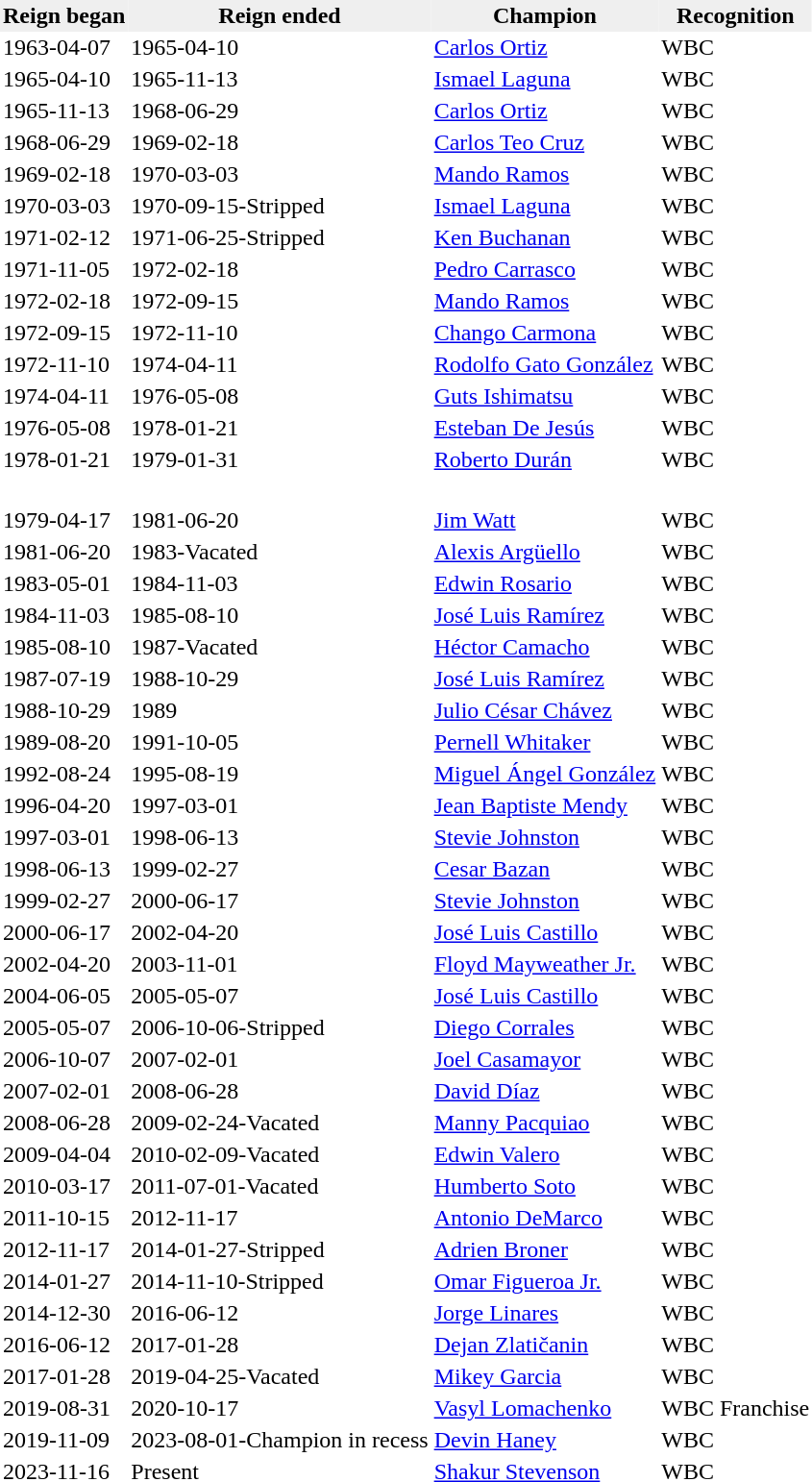<table border="0" cellpadding="2" cellspacing="0">
<tr style="background:#efefef;">
<th>Reign began</th>
<th>Reign ended</th>
<th>Champion</th>
<th>Recognition</th>
</tr>
<tr>
<td>1963-04-07</td>
<td>1965-04-10</td>
<td> <a href='#'>Carlos Ortiz</a></td>
<td>WBC</td>
</tr>
<tr>
<td>1965-04-10</td>
<td>1965-11-13</td>
<td> <a href='#'>Ismael Laguna</a></td>
<td>WBC</td>
</tr>
<tr>
<td>1965-11-13</td>
<td>1968-06-29</td>
<td> <a href='#'>Carlos Ortiz</a></td>
<td>WBC</td>
</tr>
<tr>
<td>1968-06-29</td>
<td>1969-02-18</td>
<td> <a href='#'>Carlos Teo Cruz</a></td>
<td>WBC</td>
</tr>
<tr>
<td>1969-02-18</td>
<td>1970-03-03</td>
<td> <a href='#'>Mando Ramos</a></td>
<td>WBC</td>
</tr>
<tr>
<td>1970-03-03</td>
<td>1970-09-15-Stripped</td>
<td> <a href='#'>Ismael Laguna</a></td>
<td>WBC</td>
</tr>
<tr>
<td>1971-02-12</td>
<td>1971-06-25-Stripped</td>
<td> <a href='#'>Ken Buchanan</a></td>
<td>WBC</td>
</tr>
<tr>
<td>1971-11-05</td>
<td>1972-02-18</td>
<td> <a href='#'>Pedro Carrasco</a></td>
<td>WBC</td>
</tr>
<tr>
<td>1972-02-18</td>
<td>1972-09-15</td>
<td> <a href='#'>Mando Ramos</a></td>
<td>WBC</td>
</tr>
<tr>
<td>1972-09-15</td>
<td>1972-11-10</td>
<td> <a href='#'>Chango Carmona</a></td>
<td>WBC</td>
</tr>
<tr>
<td>1972-11-10</td>
<td>1974-04-11</td>
<td> <a href='#'>Rodolfo Gato González</a></td>
<td>WBC</td>
</tr>
<tr>
<td>1974-04-11</td>
<td>1976-05-08</td>
<td> <a href='#'>Guts Ishimatsu</a></td>
<td>WBC</td>
</tr>
<tr>
<td>1976-05-08</td>
<td>1978-01-21</td>
<td> <a href='#'>Esteban De Jesús</a></td>
<td>WBC</td>
</tr>
<tr>
<td>1978-01-21</td>
<td>1979-01-31</td>
<td> <a href='#'>Roberto Durán</a></td>
<td>WBC</td>
</tr>
<tr>
</tr>
<tr>
<td colspan="4" style="font-size: smaller;"><br></td>
</tr>
<tr>
<td>1979-04-17</td>
<td>1981-06-20</td>
<td> <a href='#'>Jim Watt</a></td>
<td>WBC</td>
</tr>
<tr>
<td>1981-06-20</td>
<td>1983-Vacated</td>
<td> <a href='#'>Alexis Argüello</a></td>
<td>WBC</td>
</tr>
<tr>
<td>1983-05-01</td>
<td>1984-11-03</td>
<td> <a href='#'>Edwin Rosario</a></td>
<td>WBC</td>
</tr>
<tr>
<td>1984-11-03</td>
<td>1985-08-10</td>
<td> <a href='#'>José Luis Ramírez</a></td>
<td>WBC</td>
</tr>
<tr>
<td>1985-08-10</td>
<td>1987-Vacated</td>
<td> <a href='#'>Héctor Camacho</a></td>
<td>WBC</td>
</tr>
<tr>
<td>1987-07-19</td>
<td>1988-10-29</td>
<td> <a href='#'>José Luis Ramírez</a></td>
<td>WBC</td>
</tr>
<tr>
<td>1988-10-29</td>
<td>1989</td>
<td> <a href='#'>Julio César Chávez</a></td>
<td>WBC</td>
</tr>
<tr>
<td>1989-08-20</td>
<td>1991-10-05</td>
<td> <a href='#'>Pernell Whitaker</a></td>
<td>WBC</td>
</tr>
<tr>
<td>1992-08-24</td>
<td>1995-08-19</td>
<td> <a href='#'>Miguel Ángel González</a></td>
<td>WBC</td>
</tr>
<tr>
<td>1996-04-20</td>
<td>1997-03-01</td>
<td> <a href='#'>Jean Baptiste Mendy</a></td>
<td>WBC</td>
</tr>
<tr>
<td>1997-03-01</td>
<td>1998-06-13</td>
<td> <a href='#'>Stevie Johnston</a></td>
<td>WBC</td>
</tr>
<tr>
<td>1998-06-13</td>
<td>1999-02-27</td>
<td> <a href='#'>Cesar Bazan</a></td>
<td>WBC</td>
</tr>
<tr>
<td>1999-02-27</td>
<td>2000-06-17</td>
<td> <a href='#'>Stevie Johnston</a></td>
<td>WBC</td>
</tr>
<tr>
<td>2000-06-17</td>
<td>2002-04-20</td>
<td> <a href='#'>José Luis Castillo</a></td>
<td>WBC</td>
</tr>
<tr>
<td>2002-04-20</td>
<td>2003-11-01</td>
<td> <a href='#'>Floyd Mayweather Jr.</a></td>
<td>WBC</td>
</tr>
<tr>
<td>2004-06-05</td>
<td>2005-05-07</td>
<td> <a href='#'>José Luis Castillo</a></td>
<td>WBC</td>
</tr>
<tr>
<td>2005-05-07</td>
<td>2006-10-06-Stripped</td>
<td> <a href='#'>Diego Corrales</a></td>
<td>WBC</td>
</tr>
<tr>
<td>2006-10-07</td>
<td>2007-02-01</td>
<td> <a href='#'>Joel Casamayor</a></td>
<td>WBC</td>
</tr>
<tr>
<td>2007-02-01</td>
<td>2008-06-28</td>
<td> <a href='#'>David Díaz</a></td>
<td>WBC</td>
</tr>
<tr>
<td>2008-06-28</td>
<td>2009-02-24-Vacated</td>
<td> <a href='#'>Manny Pacquiao</a></td>
<td>WBC</td>
</tr>
<tr>
<td>2009-04-04</td>
<td>2010-02-09-Vacated</td>
<td> <a href='#'>Edwin Valero</a></td>
<td>WBC</td>
</tr>
<tr>
<td>2010-03-17</td>
<td>2011-07-01-Vacated</td>
<td> <a href='#'>Humberto Soto</a></td>
<td>WBC</td>
</tr>
<tr>
<td>2011-10-15</td>
<td>2012-11-17</td>
<td> <a href='#'>Antonio DeMarco</a></td>
<td>WBC</td>
</tr>
<tr>
<td>2012-11-17</td>
<td>2014-01-27-Stripped</td>
<td> <a href='#'>Adrien Broner</a></td>
<td>WBC</td>
</tr>
<tr>
<td>2014-01-27</td>
<td>2014-11-10-Stripped</td>
<td> <a href='#'>Omar Figueroa Jr.</a></td>
<td>WBC</td>
</tr>
<tr>
<td>2014-12-30</td>
<td>2016-06-12</td>
<td> <a href='#'>Jorge Linares</a></td>
<td>WBC</td>
</tr>
<tr>
<td>2016-06-12</td>
<td>2017-01-28</td>
<td> <a href='#'>Dejan Zlatičanin</a></td>
<td>WBC</td>
</tr>
<tr>
<td>2017-01-28</td>
<td>2019-04-25-Vacated</td>
<td> <a href='#'>Mikey Garcia</a></td>
<td>WBC</td>
</tr>
<tr>
<td>2019-08-31</td>
<td>2020-10-17</td>
<td> <a href='#'>Vasyl Lomachenko</a></td>
<td>WBC Franchise</td>
</tr>
<tr>
<td>2019-11-09</td>
<td>2023-08-01-Champion in recess</td>
<td> <a href='#'>Devin Haney</a></td>
<td>WBC</td>
</tr>
<tr>
<td>2023-11-16</td>
<td>Present</td>
<td> <a href='#'>Shakur Stevenson</a></td>
<td>WBC</td>
</tr>
</table>
